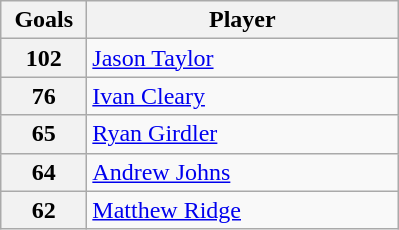<table class="wikitable" style="text-align:left;">
<tr>
<th width=50>Goals</th>
<th width=200>Player</th>
</tr>
<tr>
<th>102</th>
<td> <a href='#'>Jason Taylor</a></td>
</tr>
<tr>
<th>76</th>
<td> <a href='#'>Ivan Cleary</a></td>
</tr>
<tr>
<th>65</th>
<td> <a href='#'>Ryan Girdler</a></td>
</tr>
<tr>
<th>64</th>
<td> <a href='#'>Andrew Johns</a></td>
</tr>
<tr>
<th>62</th>
<td> <a href='#'>Matthew Ridge</a></td>
</tr>
</table>
